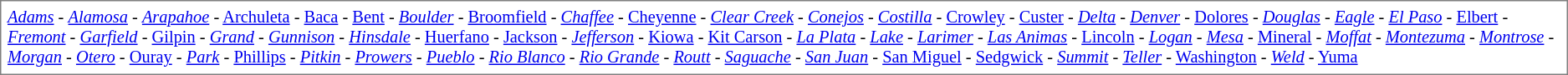<table border="1" cellspacing="0" cellpadding="5" rules="all" style="margin:1em 1em 1em 0; border-collapse:collapse; font-size:85%">
<tr>
<td><em><a href='#'>Adams</a></em> - <em><a href='#'>Alamosa</a></em> - <em><a href='#'>Arapahoe</a></em> - <a href='#'>Archuleta</a> - <a href='#'>Baca</a> - <a href='#'>Bent</a> - <em><a href='#'>Boulder</a></em> - <a href='#'>Broomfield</a> - <em><a href='#'>Chaffee</a></em> - <a href='#'>Cheyenne</a> - <em><a href='#'>Clear Creek</a></em> - <em><a href='#'>Conejos</a></em> - <em><a href='#'>Costilla</a></em> - <a href='#'>Crowley</a> - <a href='#'>Custer</a> - <em><a href='#'>Delta</a></em> - <em><a href='#'>Denver</a></em> - <a href='#'>Dolores</a> - <em><a href='#'>Douglas</a></em> - <em><a href='#'>Eagle</a></em> - <em><a href='#'>El Paso</a></em> - <a href='#'>Elbert</a> - <em><a href='#'>Fremont</a></em> - <em><a href='#'>Garfield</a></em> - <a href='#'>Gilpin</a> - <em><a href='#'>Grand</a></em> - <em><a href='#'>Gunnison</a></em> - <em><a href='#'>Hinsdale</a></em> - <a href='#'>Huerfano</a> - <a href='#'>Jackson</a> - <em><a href='#'>Jefferson</a></em> - <a href='#'>Kiowa</a> - <a href='#'>Kit Carson</a> - <em><a href='#'>La Plata</a></em> - <em><a href='#'>Lake</a></em> - <em><a href='#'>Larimer</a></em> - <em><a href='#'>Las Animas</a></em> - <a href='#'>Lincoln</a> - <em><a href='#'>Logan</a></em> - <em><a href='#'>Mesa</a></em> - <a href='#'>Mineral</a> - <em><a href='#'>Moffat</a></em> - <em><a href='#'>Montezuma</a></em> - <em><a href='#'>Montrose</a></em> - <em><a href='#'>Morgan</a></em> - <em><a href='#'>Otero</a></em> - <a href='#'>Ouray</a> - <em><a href='#'>Park</a></em> - <a href='#'>Phillips</a> - <em><a href='#'>Pitkin</a></em> - <em><a href='#'>Prowers</a></em> - <em><a href='#'>Pueblo</a></em> - <em><a href='#'>Rio Blanco</a></em> - <em><a href='#'>Rio Grande</a></em> - <em><a href='#'>Routt</a></em> - <em><a href='#'>Saguache</a></em> - <em><a href='#'>San Juan</a></em> - <a href='#'>San Miguel</a> - <a href='#'>Sedgwick</a> - <em><a href='#'>Summit</a></em> - <em><a href='#'>Teller</a></em> - <a href='#'>Washington</a> - <em><a href='#'>Weld</a></em> - <a href='#'>Yuma</a></td>
</tr>
</table>
